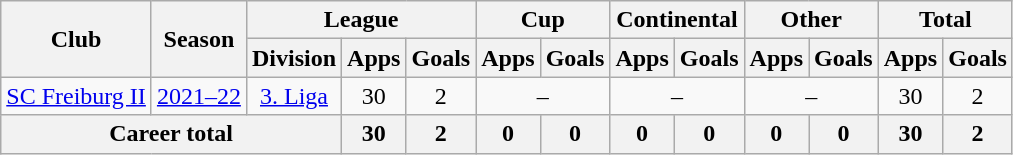<table class="wikitable" style="text-align:center">
<tr>
<th rowspan="2">Club</th>
<th rowspan="2">Season</th>
<th colspan="3">League</th>
<th colspan="2">Cup</th>
<th colspan="2">Continental</th>
<th colspan="2">Other</th>
<th colspan="2">Total</th>
</tr>
<tr>
<th>Division</th>
<th>Apps</th>
<th>Goals</th>
<th>Apps</th>
<th>Goals</th>
<th>Apps</th>
<th>Goals</th>
<th>Apps</th>
<th>Goals</th>
<th>Apps</th>
<th>Goals</th>
</tr>
<tr>
<td><a href='#'>SC Freiburg II</a></td>
<td><a href='#'>2021–22</a></td>
<td><a href='#'>3. Liga</a></td>
<td>30</td>
<td>2</td>
<td colspan="2">–</td>
<td colspan="2">–</td>
<td colspan="2">–</td>
<td>30</td>
<td>2</td>
</tr>
<tr>
<th colspan="3">Career total</th>
<th>30</th>
<th>2</th>
<th>0</th>
<th>0</th>
<th>0</th>
<th>0</th>
<th>0</th>
<th>0</th>
<th>30</th>
<th>2</th>
</tr>
</table>
